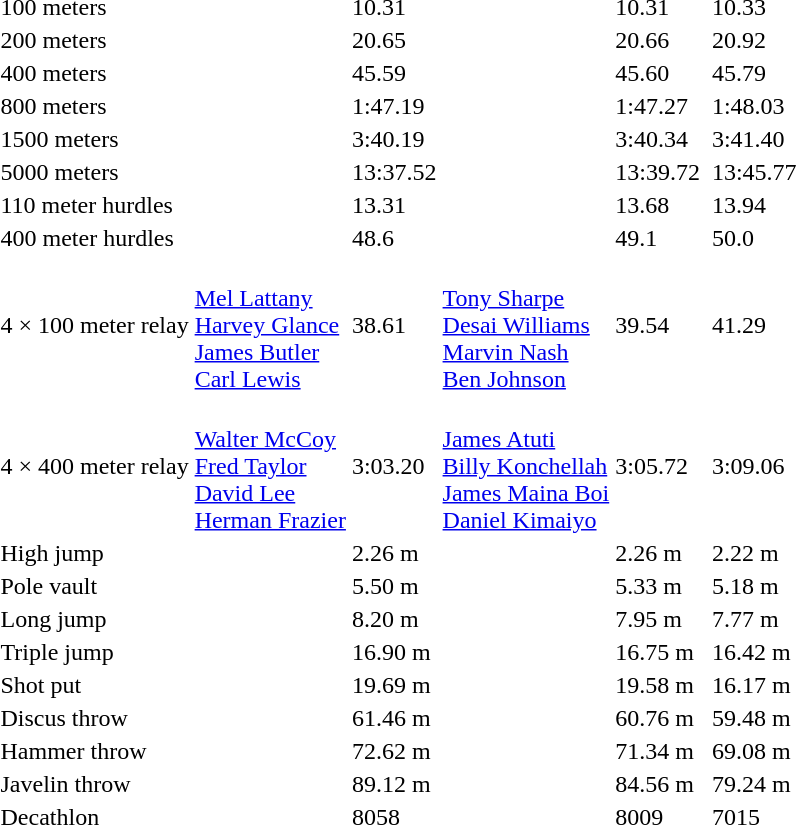<table>
<tr>
<td>100 meters</td>
<td></td>
<td>10.31</td>
<td></td>
<td>10.31</td>
<td></td>
<td>10.33</td>
</tr>
<tr>
<td>200 meters</td>
<td></td>
<td>20.65</td>
<td></td>
<td>20.66</td>
<td></td>
<td>20.92</td>
</tr>
<tr>
<td>400 meters</td>
<td></td>
<td>45.59</td>
<td></td>
<td>45.60</td>
<td></td>
<td>45.79</td>
</tr>
<tr>
<td>800 meters</td>
<td></td>
<td>1:47.19</td>
<td></td>
<td>1:47.27</td>
<td></td>
<td>1:48.03</td>
</tr>
<tr>
<td>1500 meters</td>
<td></td>
<td>3:40.19</td>
<td></td>
<td>3:40.34</td>
<td></td>
<td>3:41.40</td>
</tr>
<tr>
<td>5000 meters</td>
<td></td>
<td>13:37.52</td>
<td></td>
<td>13:39.72</td>
<td></td>
<td>13:45.77</td>
</tr>
<tr>
<td>110 meter hurdles</td>
<td></td>
<td>13.31</td>
<td></td>
<td>13.68</td>
<td></td>
<td>13.94</td>
</tr>
<tr>
<td>400 meter hurdles</td>
<td></td>
<td>48.6</td>
<td></td>
<td>49.1</td>
<td></td>
<td>50.0</td>
</tr>
<tr>
<td>4 × 100 meter relay</td>
<td><br><a href='#'>Mel Lattany</a><br><a href='#'>Harvey Glance</a><br><a href='#'>James Butler</a><br><a href='#'>Carl Lewis</a></td>
<td>38.61</td>
<td><br><a href='#'>Tony Sharpe</a><br><a href='#'>Desai Williams</a><br><a href='#'>Marvin Nash</a><br><a href='#'>Ben Johnson</a></td>
<td>39.54</td>
<td></td>
<td>41.29</td>
</tr>
<tr>
<td>4 × 400 meter relay</td>
<td><br><a href='#'>Walter McCoy</a><br><a href='#'>Fred Taylor</a><br><a href='#'>David Lee</a><br><a href='#'>Herman Frazier</a></td>
<td>3:03.20</td>
<td><br><a href='#'>James Atuti</a><br><a href='#'>Billy Konchellah</a><br><a href='#'>James Maina Boi</a><br><a href='#'>Daniel Kimaiyo</a></td>
<td>3:05.72</td>
<td></td>
<td>3:09.06</td>
</tr>
<tr>
<td>High jump</td>
<td></td>
<td>2.26 m</td>
<td></td>
<td>2.26 m</td>
<td> <br> </td>
<td>2.22 m</td>
</tr>
<tr>
<td>Pole vault</td>
<td></td>
<td>5.50 m</td>
<td></td>
<td>5.33 m</td>
<td></td>
<td>5.18 m</td>
</tr>
<tr>
<td>Long jump</td>
<td></td>
<td>8.20 m</td>
<td></td>
<td>7.95 m</td>
<td></td>
<td>7.77 m</td>
</tr>
<tr>
<td>Triple jump</td>
<td></td>
<td>16.90 m</td>
<td></td>
<td>16.75 m</td>
<td></td>
<td>16.42 m</td>
</tr>
<tr>
<td>Shot put</td>
<td></td>
<td>19.69 m</td>
<td></td>
<td>19.58 m</td>
<td></td>
<td>16.17 m</td>
</tr>
<tr>
<td>Discus throw</td>
<td></td>
<td>61.46 m</td>
<td></td>
<td>60.76 m</td>
<td></td>
<td>59.48 m</td>
</tr>
<tr>
<td>Hammer throw</td>
<td></td>
<td>72.62 m</td>
<td></td>
<td>71.34 m</td>
<td></td>
<td>69.08 m</td>
</tr>
<tr>
<td>Javelin throw</td>
<td></td>
<td>89.12 m</td>
<td></td>
<td>84.56 m</td>
<td></td>
<td>79.24 m</td>
</tr>
<tr>
<td>Decathlon</td>
<td></td>
<td>8058</td>
<td></td>
<td>8009</td>
<td></td>
<td>7015</td>
</tr>
</table>
